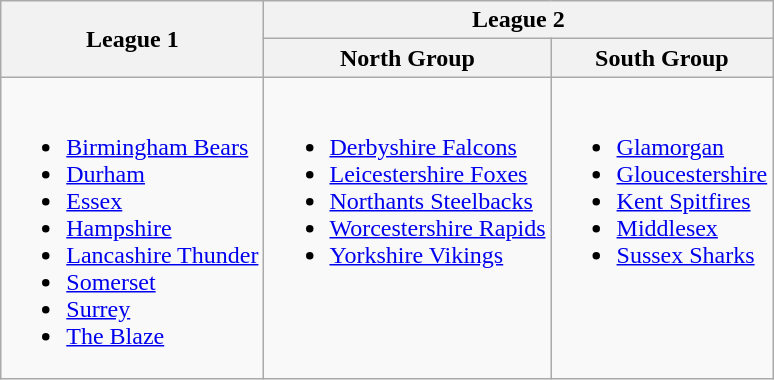<table class="wikitable">
<tr>
<th rowspan="2">League 1</th>
<th colspan="2">League 2</th>
</tr>
<tr>
<th>North Group</th>
<th>South Group</th>
</tr>
<tr>
<td valign=top><br><ul><li><a href='#'>Birmingham Bears</a></li><li><a href='#'>Durham</a></li><li><a href='#'>Essex</a></li><li><a href='#'>Hampshire</a></li><li><a href='#'>Lancashire Thunder</a></li><li><a href='#'>Somerset</a></li><li><a href='#'>Surrey</a></li><li><a href='#'>The Blaze</a></li></ul></td>
<td valign=top><br><ul><li><a href='#'>Derbyshire Falcons</a></li><li><a href='#'>Leicestershire Foxes</a></li><li><a href='#'>Northants Steelbacks</a></li><li><a href='#'>Worcestershire Rapids</a></li><li><a href='#'>Yorkshire Vikings</a></li></ul></td>
<td valign=top><br><ul><li><a href='#'>Glamorgan</a></li><li><a href='#'>Gloucestershire</a></li><li><a href='#'>Kent Spitfires</a></li><li><a href='#'>Middlesex</a></li><li><a href='#'>Sussex Sharks</a></li></ul></td>
</tr>
</table>
